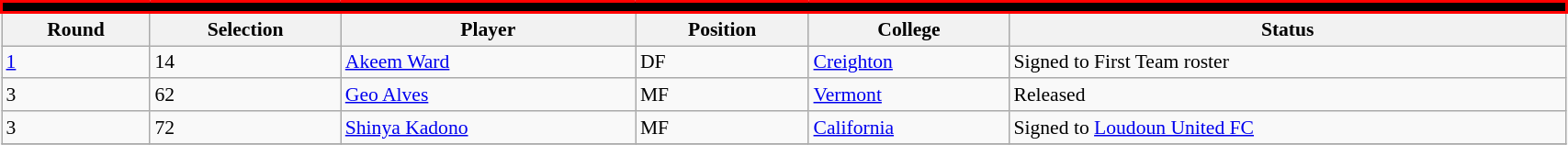<table class="wikitable sortable" style="width:90%; text-align:center; font-size:90%; text-align:left;">
<tr style="border-spacing: 2px; border: 2px solid red;">
<td colspan="6" bgcolor="#000000" color="#FFFFFF" border="#E32526" align="center"><strong></strong></td>
</tr>
<tr>
<th>Round</th>
<th>Selection</th>
<th>Player</th>
<th>Position</th>
<th>College</th>
<th>Status</th>
</tr>
<tr>
<td><a href='#'>1</a></td>
<td>14</td>
<td> <a href='#'>Akeem Ward</a></td>
<td>DF</td>
<td><a href='#'>Creighton</a></td>
<td>Signed to First Team roster</td>
</tr>
<tr>
<td>3</td>
<td>62</td>
<td> <a href='#'>Geo Alves</a></td>
<td>MF</td>
<td><a href='#'>Vermont</a></td>
<td>Released</td>
</tr>
<tr>
<td>3</td>
<td>72</td>
<td> <a href='#'>Shinya Kadono</a></td>
<td>MF</td>
<td><a href='#'>California</a></td>
<td>Signed to <a href='#'>Loudoun United FC</a></td>
</tr>
<tr>
</tr>
</table>
